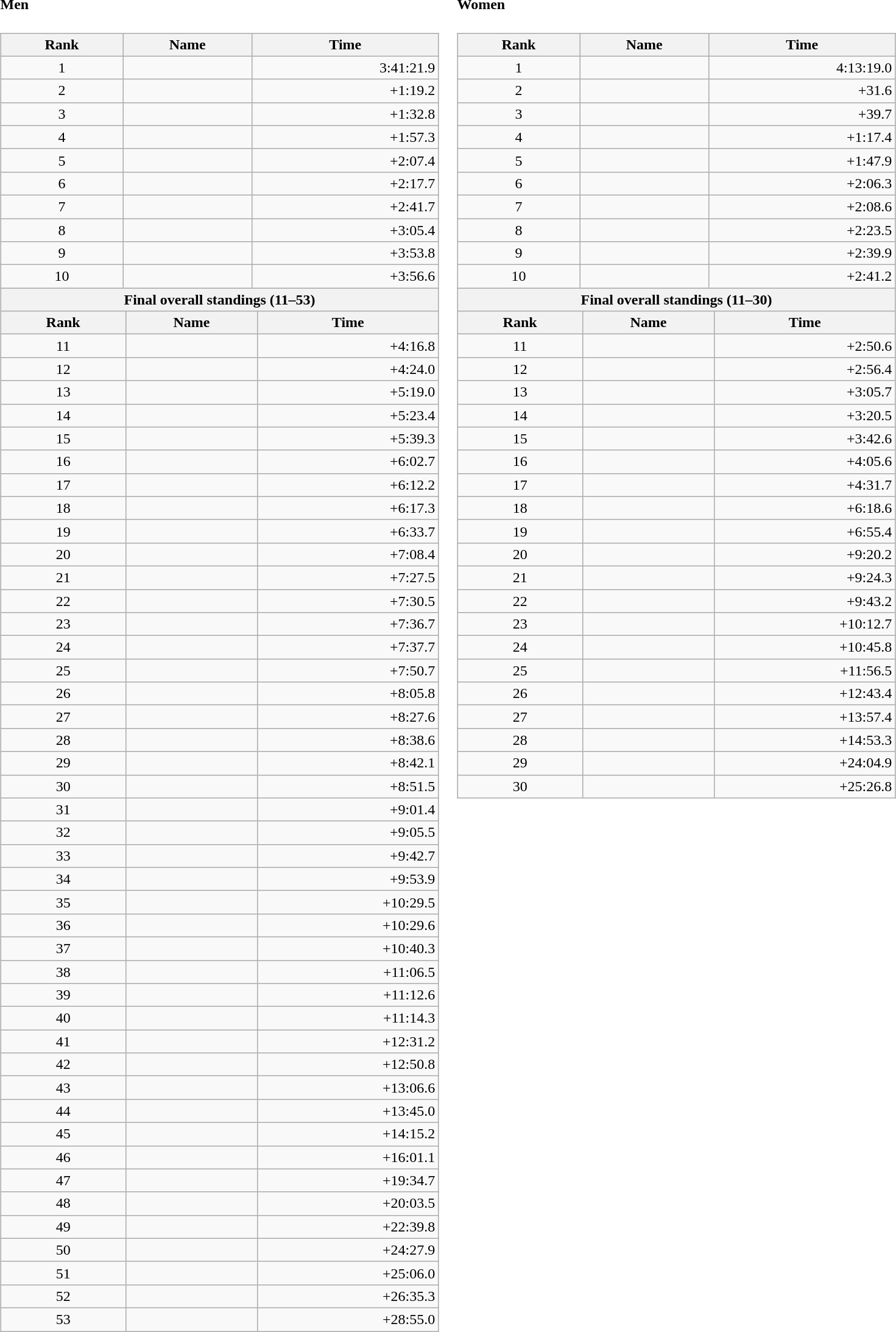<table border="0">
<tr>
<td valign="top"><br><h4>Men</h4><table class="wikitable" style="width:30em;margin-bottom:0;">
<tr>
<th>Rank</th>
<th>Name</th>
<th>Time</th>
</tr>
<tr>
<td style="text-align:center;">1</td>
<td> </td>
<td align="right">3:41:21.9</td>
</tr>
<tr>
<td style="text-align:center;">2</td>
<td></td>
<td align="right">+1:19.2</td>
</tr>
<tr>
<td style="text-align:center;">3</td>
<td></td>
<td align="right">+1:32.8</td>
</tr>
<tr>
<td style="text-align:center;">4</td>
<td></td>
<td align="right">+1:57.3</td>
</tr>
<tr>
<td style="text-align:center;">5</td>
<td></td>
<td align="right">+2:07.4</td>
</tr>
<tr>
<td style="text-align:center;">6</td>
<td></td>
<td align="right">+2:17.7</td>
</tr>
<tr>
<td style="text-align:center;">7</td>
<td></td>
<td align="right">+2:41.7</td>
</tr>
<tr>
<td style="text-align:center;">8</td>
<td></td>
<td align="right">+3:05.4</td>
</tr>
<tr>
<td style="text-align:center;">9</td>
<td></td>
<td align="right">+3:53.8</td>
</tr>
<tr>
<td style="text-align:center;">10</td>
<td></td>
<td align="right">+3:56.6</td>
</tr>
</table>
<table class="collapsible collapsed wikitable" style="width:30em; margin-top:-1px;">
<tr>
<th scope="col" colspan="3">Final overall standings (11–53)</th>
</tr>
<tr>
<th scope="col">Rank</th>
<th scope="col">Name</th>
<th scope="col">Time</th>
</tr>
<tr>
<td style="text-align:center;">11</td>
<td></td>
<td align="right">+4:16.8</td>
</tr>
<tr>
<td style="text-align:center;">12</td>
<td></td>
<td align="right">+4:24.0</td>
</tr>
<tr>
<td style="text-align:center;">13</td>
<td></td>
<td align="right">+5:19.0</td>
</tr>
<tr>
<td style="text-align:center;">14</td>
<td></td>
<td align="right">+5:23.4</td>
</tr>
<tr>
<td style="text-align:center;">15</td>
<td></td>
<td align="right">+5:39.3</td>
</tr>
<tr>
<td style="text-align:center;">16</td>
<td></td>
<td align="right">+6:02.7</td>
</tr>
<tr>
<td style="text-align:center;">17</td>
<td></td>
<td align="right">+6:12.2</td>
</tr>
<tr>
<td style="text-align:center;">18</td>
<td></td>
<td align="right">+6:17.3</td>
</tr>
<tr>
<td style="text-align:center;">19</td>
<td></td>
<td align="right">+6:33.7</td>
</tr>
<tr>
<td style="text-align:center;">20</td>
<td></td>
<td align="right">+7:08.4</td>
</tr>
<tr>
<td style="text-align:center;">21</td>
<td></td>
<td align="right">+7:27.5</td>
</tr>
<tr>
<td style="text-align:center;">22</td>
<td></td>
<td align="right">+7:30.5</td>
</tr>
<tr>
<td style="text-align:center;">23</td>
<td></td>
<td align="right">+7:36.7</td>
</tr>
<tr>
<td style="text-align:center;">24</td>
<td></td>
<td align="right">+7:37.7</td>
</tr>
<tr>
<td style="text-align:center;">25</td>
<td></td>
<td align="right">+7:50.7</td>
</tr>
<tr>
<td style="text-align:center;">26</td>
<td></td>
<td align="right">+8:05.8</td>
</tr>
<tr>
<td style="text-align:center;">27</td>
<td></td>
<td align="right">+8:27.6</td>
</tr>
<tr>
<td style="text-align:center;">28</td>
<td></td>
<td align="right">+8:38.6</td>
</tr>
<tr>
<td style="text-align:center;">29</td>
<td></td>
<td align="right">+8:42.1</td>
</tr>
<tr>
<td style="text-align:center;">30</td>
<td></td>
<td align="right">+8:51.5</td>
</tr>
<tr>
<td style="text-align:center;">31</td>
<td></td>
<td align="right">+9:01.4</td>
</tr>
<tr>
<td style="text-align:center;">32</td>
<td></td>
<td align="right">+9:05.5</td>
</tr>
<tr>
<td style="text-align:center;">33</td>
<td></td>
<td align="right">+9:42.7</td>
</tr>
<tr>
<td style="text-align:center;">34</td>
<td></td>
<td align="right">+9:53.9</td>
</tr>
<tr>
<td style="text-align:center;">35</td>
<td></td>
<td align="right">+10:29.5</td>
</tr>
<tr>
<td style="text-align:center;">36</td>
<td></td>
<td align="right">+10:29.6</td>
</tr>
<tr>
<td style="text-align:center;">37</td>
<td></td>
<td align="right">+10:40.3</td>
</tr>
<tr>
<td style="text-align:center;">38</td>
<td></td>
<td align="right">+11:06.5</td>
</tr>
<tr>
<td style="text-align:center;">39</td>
<td></td>
<td align="right">+11:12.6</td>
</tr>
<tr>
<td style="text-align:center;">40</td>
<td></td>
<td align="right">+11:14.3</td>
</tr>
<tr>
<td style="text-align:center;">41</td>
<td></td>
<td align="right">+12:31.2</td>
</tr>
<tr>
<td style="text-align:center;">42</td>
<td></td>
<td align="right">+12:50.8</td>
</tr>
<tr>
<td style="text-align:center;">43</td>
<td></td>
<td align="right">+13:06.6</td>
</tr>
<tr>
<td style="text-align:center;">44</td>
<td></td>
<td align="right">+13:45.0</td>
</tr>
<tr>
<td style="text-align:center;">45</td>
<td></td>
<td align="right">+14:15.2</td>
</tr>
<tr>
<td style="text-align:center;">46</td>
<td></td>
<td align="right">+16:01.1</td>
</tr>
<tr>
<td style="text-align:center;">47</td>
<td></td>
<td align="right">+19:34.7</td>
</tr>
<tr>
<td style="text-align:center;">48</td>
<td></td>
<td align="right">+20:03.5</td>
</tr>
<tr>
<td style="text-align:center;">49</td>
<td></td>
<td align="right">+22:39.8</td>
</tr>
<tr>
<td style="text-align:center;">50</td>
<td></td>
<td align="right">+24:27.9</td>
</tr>
<tr>
<td style="text-align:center;">51</td>
<td></td>
<td align="right">+25:06.0</td>
</tr>
<tr>
<td style="text-align:center;">52</td>
<td></td>
<td align="right">+26:35.3</td>
</tr>
<tr>
<td style="text-align:center;">53</td>
<td> </td>
<td align="right">+28:55.0</td>
</tr>
</table>
</td>
<td valign="top"><br><h4>Women</h4><table class="wikitable" style="width:30em;margin-bottom:0;">
<tr>
<th>Rank</th>
<th>Name</th>
<th>Time</th>
</tr>
<tr>
<td style="text-align:center;">1</td>
<td> </td>
<td align="right">4:13:19.0</td>
</tr>
<tr>
<td style="text-align:center;">2</td>
<td></td>
<td align="right">+31.6</td>
</tr>
<tr>
<td style="text-align:center;">3</td>
<td></td>
<td align="right">+39.7</td>
</tr>
<tr>
<td style="text-align:center;">4</td>
<td></td>
<td align="right">+1:17.4</td>
</tr>
<tr>
<td style="text-align:center;">5</td>
<td></td>
<td align="right">+1:47.9</td>
</tr>
<tr>
<td style="text-align:center;">6</td>
<td> </td>
<td align="right">+2:06.3</td>
</tr>
<tr>
<td style="text-align:center;">7</td>
<td></td>
<td align="right">+2:08.6</td>
</tr>
<tr>
<td style="text-align:center;">8</td>
<td></td>
<td align="right">+2:23.5</td>
</tr>
<tr>
<td style="text-align:center;">9</td>
<td></td>
<td align="right">+2:39.9</td>
</tr>
<tr>
<td style="text-align:center;">10</td>
<td></td>
<td align="right">+2:41.2</td>
</tr>
</table>
<table class="collapsible collapsed wikitable" style="width:30em; margin-top:-1px;">
<tr>
<th scope="col" colspan="3">Final overall standings (11–30)</th>
</tr>
<tr>
<th scope="col">Rank</th>
<th scope="col">Name</th>
<th scope="col">Time</th>
</tr>
<tr>
<td style="text-align:center;">11</td>
<td></td>
<td align="right">+2:50.6</td>
</tr>
<tr>
<td style="text-align:center;">12</td>
<td></td>
<td align="right">+2:56.4</td>
</tr>
<tr>
<td style="text-align:center;">13</td>
<td></td>
<td align="right">+3:05.7</td>
</tr>
<tr>
<td style="text-align:center;">14</td>
<td></td>
<td align="right">+3:20.5</td>
</tr>
<tr>
<td style="text-align:center;">15</td>
<td></td>
<td align="right">+3:42.6</td>
</tr>
<tr>
<td style="text-align:center;">16</td>
<td></td>
<td align="right">+4:05.6</td>
</tr>
<tr>
<td style="text-align:center;">17</td>
<td></td>
<td align="right">+4:31.7</td>
</tr>
<tr>
<td style="text-align:center;">18</td>
<td></td>
<td align="right">+6:18.6</td>
</tr>
<tr>
<td style="text-align:center;">19</td>
<td></td>
<td align="right">+6:55.4</td>
</tr>
<tr>
<td style="text-align:center;">20</td>
<td></td>
<td align="right">+9:20.2</td>
</tr>
<tr>
<td style="text-align:center;">21</td>
<td></td>
<td align="right">+9:24.3</td>
</tr>
<tr>
<td style="text-align:center;">22</td>
<td></td>
<td align="right">+9:43.2</td>
</tr>
<tr>
<td style="text-align:center;">23</td>
<td></td>
<td align="right">+10:12.7</td>
</tr>
<tr>
<td style="text-align:center;">24</td>
<td></td>
<td align="right">+10:45.8</td>
</tr>
<tr>
<td style="text-align:center;">25</td>
<td></td>
<td align="right">+11:56.5</td>
</tr>
<tr>
<td style="text-align:center;">26</td>
<td></td>
<td align="right">+12:43.4</td>
</tr>
<tr>
<td style="text-align:center;">27</td>
<td></td>
<td align="right">+13:57.4</td>
</tr>
<tr>
<td style="text-align:center;">28</td>
<td></td>
<td align="right">+14:53.3</td>
</tr>
<tr>
<td style="text-align:center;">29</td>
<td></td>
<td align="right">+24:04.9</td>
</tr>
<tr>
<td style="text-align:center;">30</td>
<td></td>
<td align="right">+25:26.8</td>
</tr>
</table>
</td>
<td valign="top"></td>
</tr>
</table>
